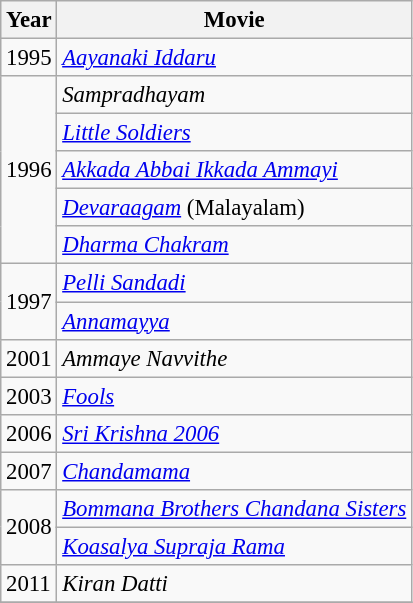<table class="wikitable" style="font-size: 95%;">
<tr>
<th>Year</th>
<th>Movie</th>
</tr>
<tr>
<td>1995</td>
<td><em><a href='#'>Aayanaki Iddaru</a></em></td>
</tr>
<tr>
<td rowspan="5">1996</td>
<td><em>Sampradhayam</em></td>
</tr>
<tr>
<td><em><a href='#'>Little Soldiers</a></em></td>
</tr>
<tr>
<td><em><a href='#'>Akkada Abbai Ikkada Ammayi</a></em></td>
</tr>
<tr>
<td><em><a href='#'>Devaraagam</a></em> (Malayalam)</td>
</tr>
<tr>
<td><em><a href='#'>Dharma Chakram</a></em></td>
</tr>
<tr>
<td rowspan="2">1997</td>
<td><em><a href='#'>Pelli Sandadi</a></em></td>
</tr>
<tr>
<td><em><a href='#'>Annamayya</a></em></td>
</tr>
<tr>
<td>2001</td>
<td><em>Ammaye Navvithe</em></td>
</tr>
<tr>
<td>2003</td>
<td><em><a href='#'>Fools</a></em></td>
</tr>
<tr>
<td>2006</td>
<td><em><a href='#'>Sri Krishna 2006</a></em></td>
</tr>
<tr>
<td>2007</td>
<td><em><a href='#'>Chandamama</a></em></td>
</tr>
<tr>
<td rowspan="2">2008</td>
<td><em><a href='#'>Bommana Brothers Chandana Sisters</a></em></td>
</tr>
<tr>
<td><em><a href='#'>Koasalya Supraja Rama</a></em></td>
</tr>
<tr>
<td>2011</td>
<td><em>Kiran Datti</em></td>
</tr>
<tr>
</tr>
</table>
